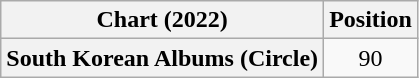<table class="wikitable plainrowheaders" style="text-align:center">
<tr>
<th scope="col">Chart (2022)</th>
<th scope="col">Position</th>
</tr>
<tr>
<th scope="row">South Korean Albums (Circle)</th>
<td>90</td>
</tr>
</table>
